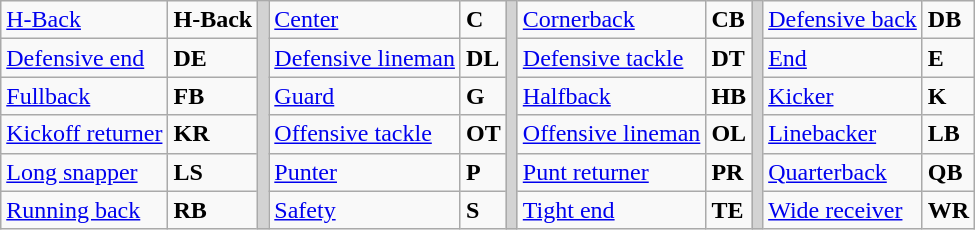<table class="wikitable">
<tr>
<td><a href='#'>H-Back</a></td>
<td><strong>H-Back</strong></td>
<td rowSpan="6" style="background-color:lightgrey;"></td>
<td><a href='#'>Center</a></td>
<td><strong>C</strong></td>
<td rowSpan="6" style="background-color:lightgrey;"></td>
<td><a href='#'>Cornerback</a></td>
<td><strong>CB</strong></td>
<td rowSpan="6" style="background-color:lightgrey;"></td>
<td><a href='#'>Defensive back</a></td>
<td><strong>DB</strong></td>
</tr>
<tr>
<td><a href='#'>Defensive end</a></td>
<td><strong>DE</strong></td>
<td><a href='#'>Defensive lineman</a></td>
<td><strong>DL</strong></td>
<td><a href='#'>Defensive tackle</a></td>
<td><strong>DT</strong></td>
<td><a href='#'>End</a></td>
<td><strong>E</strong></td>
</tr>
<tr>
<td><a href='#'>Fullback</a></td>
<td><strong>FB</strong></td>
<td><a href='#'>Guard</a></td>
<td><strong>G</strong></td>
<td><a href='#'>Halfback</a></td>
<td><strong>HB</strong></td>
<td><a href='#'>Kicker</a></td>
<td><strong>K</strong></td>
</tr>
<tr>
<td><a href='#'>Kickoff returner</a></td>
<td><strong>KR</strong></td>
<td><a href='#'>Offensive tackle</a></td>
<td><strong>OT</strong></td>
<td><a href='#'>Offensive lineman</a></td>
<td><strong>OL</strong></td>
<td><a href='#'>Linebacker</a></td>
<td><strong>LB</strong></td>
</tr>
<tr>
<td><a href='#'>Long snapper</a></td>
<td><strong>LS</strong></td>
<td><a href='#'>Punter</a></td>
<td><strong>P</strong></td>
<td><a href='#'>Punt returner</a></td>
<td><strong>PR</strong></td>
<td><a href='#'>Quarterback</a></td>
<td><strong>QB</strong></td>
</tr>
<tr>
<td><a href='#'>Running back</a></td>
<td><strong>RB</strong></td>
<td><a href='#'>Safety</a></td>
<td><strong>S</strong></td>
<td><a href='#'>Tight end</a></td>
<td><strong>TE</strong></td>
<td><a href='#'>Wide receiver</a></td>
<td><strong>WR</strong></td>
</tr>
</table>
